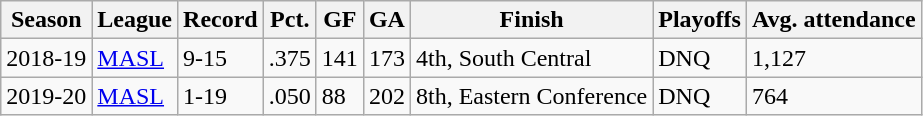<table class ="wikitable ">
<tr>
<th>Season</th>
<th>League</th>
<th>Record</th>
<th>Pct.</th>
<th>GF</th>
<th>GA</th>
<th>Finish</th>
<th>Playoffs</th>
<th>Avg. attendance</th>
</tr>
<tr>
<td>2018-19</td>
<td><a href='#'>MASL</a></td>
<td>9-15</td>
<td>.375</td>
<td>141</td>
<td>173</td>
<td>4th, South Central</td>
<td>DNQ</td>
<td>1,127</td>
</tr>
<tr>
<td>2019-20</td>
<td><a href='#'>MASL</a></td>
<td>1-19</td>
<td>.050</td>
<td>88</td>
<td>202</td>
<td>8th, Eastern Conference</td>
<td>DNQ</td>
<td>764</td>
</tr>
</table>
